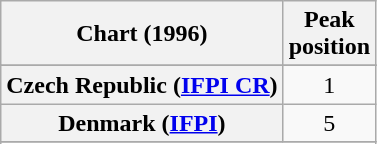<table class="wikitable sortable plainrowheaders" style="text-align:center">
<tr>
<th>Chart (1996)</th>
<th>Peak<br>position</th>
</tr>
<tr>
</tr>
<tr>
</tr>
<tr>
<th scope="row">Czech Republic (<a href='#'>IFPI CR</a>)</th>
<td>1</td>
</tr>
<tr>
<th scope="row">Denmark (<a href='#'>IFPI</a>)</th>
<td>5</td>
</tr>
<tr>
</tr>
<tr>
</tr>
<tr>
</tr>
<tr>
</tr>
<tr>
</tr>
</table>
